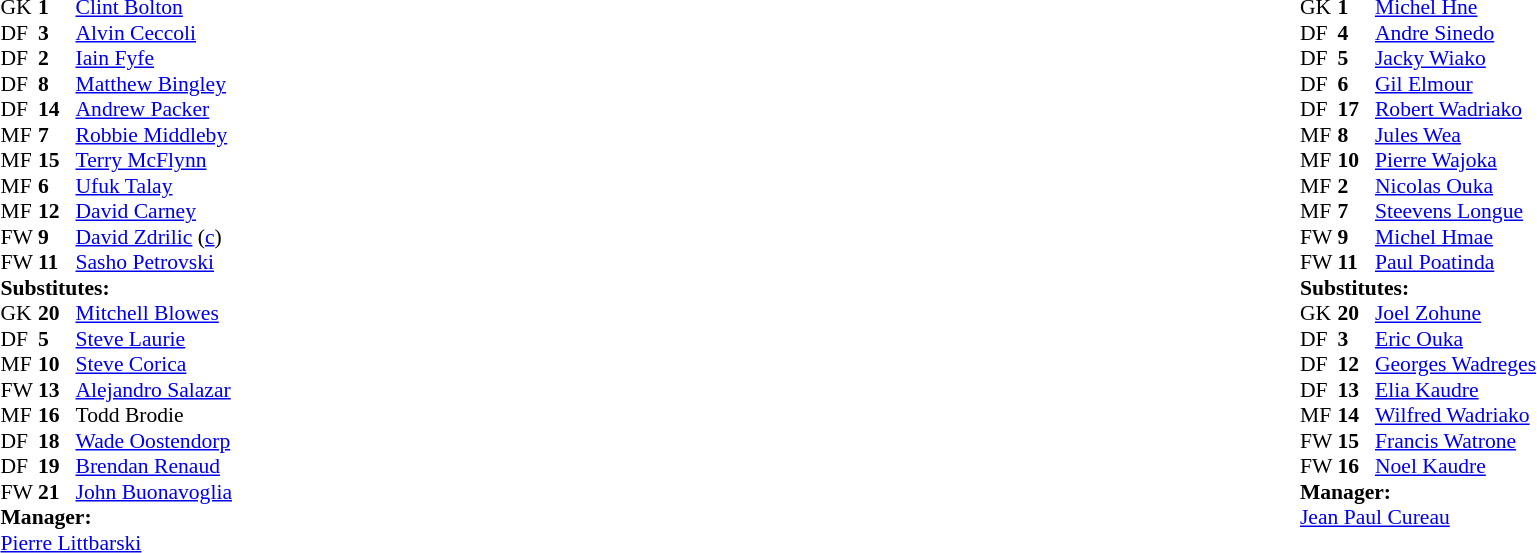<table width="100%">
<tr>
<td valign="top" width="40%"><br><table style="font-size: 90%" cellspacing="0" cellpadding="0">
<tr>
<td colspan="4"></td>
</tr>
<tr>
<th width=25></th>
<th width=25></th>
</tr>
<tr>
<td>GK</td>
<td><strong>1</strong></td>
<td> <a href='#'>Clint Bolton</a></td>
</tr>
<tr>
<td>DF</td>
<td><strong>3</strong></td>
<td> <a href='#'>Alvin Ceccoli</a></td>
</tr>
<tr>
<td>DF</td>
<td><strong>2</strong></td>
<td> <a href='#'>Iain Fyfe</a></td>
</tr>
<tr>
<td>DF</td>
<td><strong>8</strong></td>
<td> <a href='#'>Matthew Bingley</a></td>
</tr>
<tr>
<td>DF</td>
<td><strong>14</strong></td>
<td> <a href='#'>Andrew Packer</a></td>
</tr>
<tr>
<td>MF</td>
<td><strong>7</strong></td>
<td> <a href='#'>Robbie Middleby</a></td>
<td></td>
<td></td>
</tr>
<tr>
<td>MF</td>
<td><strong>15</strong></td>
<td> <a href='#'>Terry McFlynn</a></td>
<td></td>
</tr>
<tr>
<td>MF</td>
<td><strong>6</strong></td>
<td> <a href='#'>Ufuk Talay</a></td>
<td></td>
<td></td>
</tr>
<tr>
<td>MF</td>
<td><strong>12</strong></td>
<td> <a href='#'>David Carney</a></td>
</tr>
<tr>
<td>FW</td>
<td><strong>9</strong></td>
<td> <a href='#'>David Zdrilic</a> (<a href='#'>c</a>)</td>
<td></td>
<td></td>
</tr>
<tr>
<td>FW</td>
<td><strong>11</strong></td>
<td> <a href='#'>Sasho Petrovski</a></td>
</tr>
<tr>
<td colspan=3><strong>Substitutes:</strong></td>
</tr>
<tr>
<td>GK</td>
<td><strong>20</strong></td>
<td> <a href='#'>Mitchell Blowes</a></td>
</tr>
<tr>
<td>DF</td>
<td><strong>5</strong></td>
<td> <a href='#'>Steve Laurie</a></td>
</tr>
<tr>
<td>MF</td>
<td><strong>10</strong></td>
<td> <a href='#'>Steve Corica</a></td>
<td></td>
<td></td>
</tr>
<tr>
<td>FW</td>
<td><strong>13</strong></td>
<td> <a href='#'>Alejandro Salazar</a></td>
<td></td>
<td></td>
</tr>
<tr>
<td>MF</td>
<td><strong>16</strong></td>
<td> Todd Brodie</td>
<td></td>
<td></td>
</tr>
<tr>
<td>DF</td>
<td><strong>18</strong></td>
<td> <a href='#'>Wade Oostendorp</a></td>
</tr>
<tr>
<td>DF</td>
<td><strong>19</strong></td>
<td> <a href='#'>Brendan Renaud</a></td>
</tr>
<tr>
<td>FW</td>
<td><strong>21</strong></td>
<td> <a href='#'>John Buonavoglia</a></td>
</tr>
<tr>
<td colspan=3><strong>Manager:</strong></td>
</tr>
<tr>
<td colspan=4> <a href='#'>Pierre Littbarski</a></td>
</tr>
</table>
</td>
<td valign="top"></td>
<td valign="top" width="50%"><br><table style="font-size: 90%" cellspacing="0" cellpadding="0" align="center">
<tr>
<td colspan="4"></td>
</tr>
<tr>
<th width=25></th>
<th width=25></th>
</tr>
<tr>
<td>GK</td>
<td><strong>1</strong></td>
<td> <a href='#'>Michel Hne</a></td>
<td></td>
</tr>
<tr>
<td>DF</td>
<td><strong>4</strong></td>
<td> <a href='#'>Andre Sinedo</a></td>
</tr>
<tr>
<td>DF</td>
<td><strong>5</strong></td>
<td>  <a href='#'>Jacky Wiako</a></td>
</tr>
<tr>
<td>DF</td>
<td><strong>6</strong></td>
<td> <a href='#'>Gil Elmour</a></td>
</tr>
<tr>
<td>DF</td>
<td><strong>17</strong></td>
<td> <a href='#'>Robert Wadriako</a></td>
</tr>
<tr>
<td>MF</td>
<td><strong>8</strong></td>
<td> <a href='#'>Jules Wea</a></td>
</tr>
<tr>
<td>MF</td>
<td><strong>10</strong></td>
<td> <a href='#'>Pierre Wajoka</a></td>
<td></td>
</tr>
<tr>
<td>MF</td>
<td><strong>2</strong></td>
<td> <a href='#'>Nicolas Ouka</a></td>
</tr>
<tr>
<td>MF</td>
<td><strong>7</strong></td>
<td> <a href='#'>Steevens Longue</a></td>
</tr>
<tr>
<td>FW</td>
<td><strong>9</strong></td>
<td> <a href='#'>Michel Hmae</a></td>
<td></td>
<td></td>
</tr>
<tr>
<td>FW</td>
<td><strong>11</strong></td>
<td> <a href='#'>Paul Poatinda</a></td>
<td></td>
<td></td>
</tr>
<tr>
<td colspan=3><strong>Substitutes:</strong></td>
</tr>
<tr>
<td>GK</td>
<td><strong>20</strong></td>
<td> <a href='#'>Joel Zohune</a></td>
</tr>
<tr>
<td>DF</td>
<td><strong>3</strong></td>
<td> <a href='#'>Eric Ouka</a></td>
</tr>
<tr>
<td>DF</td>
<td><strong>12</strong></td>
<td> <a href='#'>Georges Wadreges</a></td>
</tr>
<tr>
<td>DF</td>
<td><strong>13</strong></td>
<td> <a href='#'>Elia Kaudre</a></td>
</tr>
<tr>
<td>MF</td>
<td><strong>14</strong></td>
<td> <a href='#'>Wilfred Wadriako</a></td>
</tr>
<tr>
<td>FW</td>
<td><strong>15</strong></td>
<td> <a href='#'>Francis Watrone</a></td>
<td></td>
<td></td>
</tr>
<tr>
<td>FW</td>
<td><strong>16</strong></td>
<td> <a href='#'>Noel Kaudre</a></td>
<td></td>
<td></td>
</tr>
<tr>
<td colspan=3><strong>Manager:</strong></td>
</tr>
<tr>
<td colspan=4> <a href='#'>Jean Paul Cureau</a></td>
</tr>
</table>
</td>
</tr>
</table>
